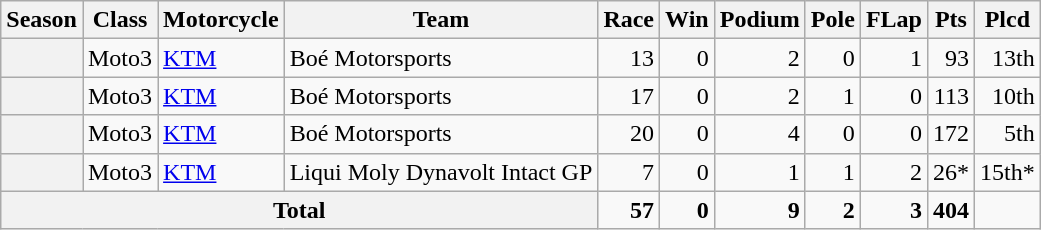<table class="wikitable" style="text-align:right;">
<tr>
<th>Season</th>
<th>Class</th>
<th>Motorcycle</th>
<th>Team</th>
<th>Race</th>
<th>Win</th>
<th>Podium</th>
<th>Pole</th>
<th>FLap</th>
<th>Pts</th>
<th>Plcd</th>
</tr>
<tr>
<th></th>
<td>Moto3</td>
<td style="text-align:left;"><a href='#'>KTM</a></td>
<td style="text-align:left;">Boé Motorsports</td>
<td>13</td>
<td>0</td>
<td>2</td>
<td>0</td>
<td>1</td>
<td>93</td>
<td>13th</td>
</tr>
<tr>
<th></th>
<td>Moto3</td>
<td style="text-align:left;"><a href='#'>KTM</a></td>
<td style="text-align:left;">Boé Motorsports</td>
<td>17</td>
<td>0</td>
<td>2</td>
<td>1</td>
<td>0</td>
<td>113</td>
<td>10th</td>
</tr>
<tr>
<th></th>
<td>Moto3</td>
<td style="text-align:left;"><a href='#'>KTM</a></td>
<td style="text-align:left;">Boé Motorsports</td>
<td>20</td>
<td>0</td>
<td>4</td>
<td>0</td>
<td>0</td>
<td>172</td>
<td>5th</td>
</tr>
<tr>
<th></th>
<td>Moto3</td>
<td style="text-align:left;"><a href='#'>KTM</a></td>
<td style="text-align:left;">Liqui Moly Dynavolt Intact GP</td>
<td>7</td>
<td>0</td>
<td>1</td>
<td>1</td>
<td>2</td>
<td>26*</td>
<td>15th*</td>
</tr>
<tr>
<th colspan="4">Total</th>
<td><strong>57</strong></td>
<td><strong>0</strong></td>
<td><strong>9</strong></td>
<td><strong>2</strong></td>
<td><strong>3</strong></td>
<td><strong>404</strong></td>
<td></td>
</tr>
</table>
